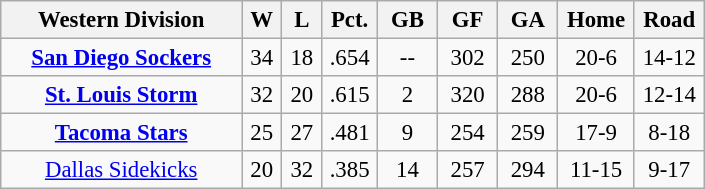<table class="wikitable" width="470" style="font-size:95%; text-align:center">
<tr>
<th width="30%">Western Division</th>
<th width="5%">W</th>
<th width="5%">L</th>
<th width="5%">Pct.</th>
<th width="7.5%">GB</th>
<th width="7.5%">GF</th>
<th width="7.5%">GA</th>
<th width="7.5%">Home</th>
<th width="7.5%">Road</th>
</tr>
<tr>
<td><strong><a href='#'>San Diego Sockers</a></strong></td>
<td>34</td>
<td>18</td>
<td>.654</td>
<td>--</td>
<td>302</td>
<td>250</td>
<td>20-6</td>
<td>14-12</td>
</tr>
<tr>
<td><strong><a href='#'>St. Louis Storm</a></strong></td>
<td>32</td>
<td>20</td>
<td>.615</td>
<td>2</td>
<td>320</td>
<td>288</td>
<td>20-6</td>
<td>12-14</td>
</tr>
<tr>
<td><strong><a href='#'>Tacoma Stars</a></strong></td>
<td>25</td>
<td>27</td>
<td>.481</td>
<td>9</td>
<td>254</td>
<td>259</td>
<td>17-9</td>
<td>8-18</td>
</tr>
<tr>
<td><a href='#'>Dallas Sidekicks</a></td>
<td>20</td>
<td>32</td>
<td>.385</td>
<td>14</td>
<td>257</td>
<td>294</td>
<td>11-15</td>
<td>9-17</td>
</tr>
</table>
